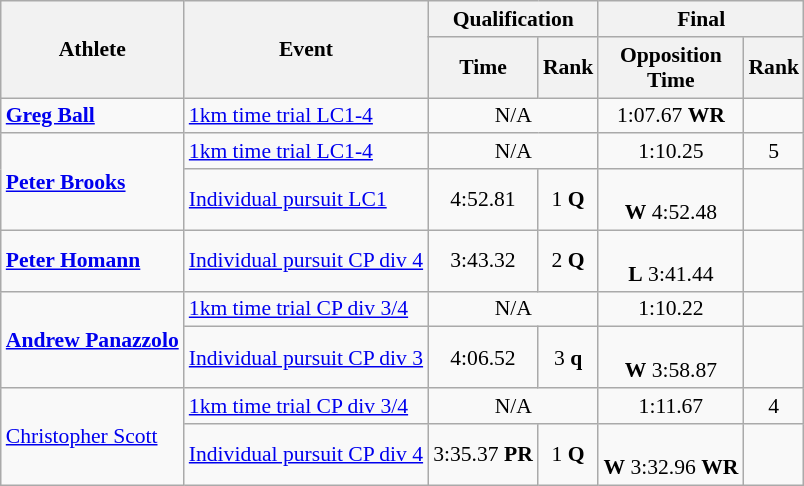<table class=wikitable style="font-size:90%">
<tr>
<th rowspan="2">Athlete</th>
<th rowspan="2">Event</th>
<th colspan="2">Qualification</th>
<th colspan="2">Final</th>
</tr>
<tr>
<th>Time</th>
<th>Rank</th>
<th>Opposition<br>Time</th>
<th>Rank</th>
</tr>
<tr>
<td><strong><a href='#'>Greg Ball</a></strong></td>
<td><a href='#'>1km time trial LC1-4</a></td>
<td align="center" colspan="2">N/A</td>
<td align="center">1:07.67 <strong>WR</strong></td>
<td align="center"></td>
</tr>
<tr>
<td rowspan="2"><strong><a href='#'>Peter Brooks</a></strong></td>
<td><a href='#'>1km time trial LC1-4</a></td>
<td align="center" colspan="2">N/A</td>
<td align="center">1:10.25</td>
<td align="center">5</td>
</tr>
<tr>
<td><a href='#'>Individual pursuit LC1</a></td>
<td align="center">4:52.81</td>
<td align="center">1 <strong>Q</strong></td>
<td align="center"><br> <strong>W</strong> 4:52.48</td>
<td align="center"></td>
</tr>
<tr>
<td><strong><a href='#'>Peter Homann</a></strong></td>
<td><a href='#'>Individual pursuit CP div 4</a></td>
<td align="center">3:43.32</td>
<td align="center">2 <strong>Q</strong></td>
<td align="center"><br> <strong>L</strong> 3:41.44</td>
<td align="center"></td>
</tr>
<tr>
<td rowspan="2"><strong><a href='#'>Andrew Panazzolo</a></strong></td>
<td><a href='#'>1km time trial CP div 3/4</a></td>
<td align="center" colspan="2">N/A</td>
<td align="center">1:10.22</td>
<td align="center"></td>
</tr>
<tr>
<td><a href='#'>Individual pursuit CP div 3</a></td>
<td align="center">4:06.52</td>
<td align="center">3 <strong>q</strong></td>
<td align="center"><br> <strong>W</strong> 3:58.87</td>
<td align="center"></td>
</tr>
<tr>
<td rowspan="2"><a href='#'>Christopher Scott</a></td>
<td><a href='#'>1km time trial CP div 3/4</a></td>
<td align="center" colspan="2">N/A</td>
<td align="center">1:11.67</td>
<td align="center">4</td>
</tr>
<tr>
<td><a href='#'>Individual pursuit CP div 4</a></td>
<td align="center">3:35.37 <strong>PR</strong></td>
<td align="center">1 <strong>Q</strong></td>
<td align="center"><br> <strong>W</strong> 3:32.96 <strong>WR</strong></td>
<td align="center"></td>
</tr>
</table>
